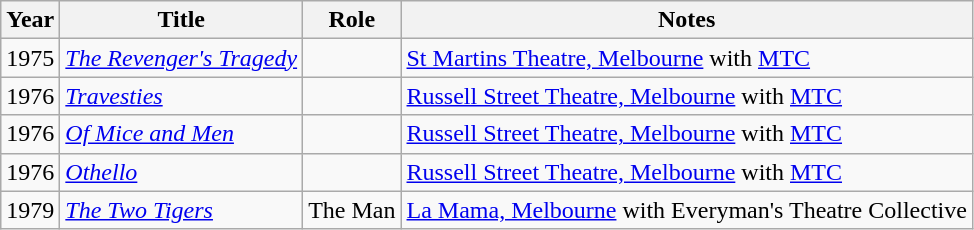<table class=wikitable>
<tr>
<th>Year</th>
<th>Title</th>
<th>Role</th>
<th>Notes</th>
</tr>
<tr>
<td>1975</td>
<td><em><a href='#'>The Revenger's Tragedy</a></em></td>
<td></td>
<td><a href='#'>St Martins Theatre, Melbourne</a> with <a href='#'>MTC</a></td>
</tr>
<tr>
<td>1976</td>
<td><em><a href='#'>Travesties</a></em></td>
<td></td>
<td><a href='#'>Russell Street Theatre, Melbourne</a> with <a href='#'>MTC</a></td>
</tr>
<tr>
<td>1976</td>
<td><em><a href='#'>Of Mice and Men</a></em></td>
<td></td>
<td><a href='#'>Russell Street Theatre, Melbourne</a> with <a href='#'>MTC</a></td>
</tr>
<tr>
<td>1976</td>
<td><em><a href='#'>Othello</a></em></td>
<td></td>
<td><a href='#'>Russell Street Theatre, Melbourne</a> with <a href='#'>MTC</a></td>
</tr>
<tr>
<td>1979</td>
<td><em><a href='#'>The Two Tigers</a></em></td>
<td>The Man</td>
<td><a href='#'>La Mama, Melbourne</a> with Everyman's Theatre Collective</td>
</tr>
</table>
